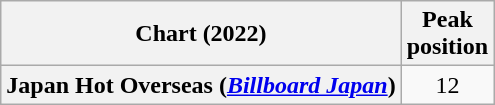<table class="wikitable plainrowheaders" style="text-align:center">
<tr>
<th scope="col">Chart (2022)</th>
<th scope="col">Peak<br>position</th>
</tr>
<tr>
<th scope="row">Japan Hot Overseas (<em><a href='#'>Billboard Japan</a></em>)</th>
<td>12</td>
</tr>
</table>
